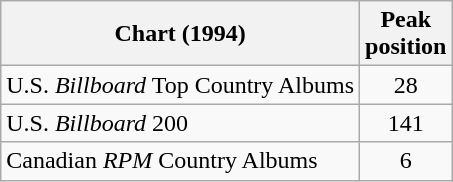<table class="wikitable">
<tr>
<th>Chart (1994)</th>
<th>Peak<br>position</th>
</tr>
<tr>
<td>U.S. <em>Billboard</em> Top Country Albums</td>
<td align="center">28</td>
</tr>
<tr>
<td>U.S. <em>Billboard</em> 200</td>
<td align="center">141</td>
</tr>
<tr>
<td>Canadian <em>RPM</em> Country Albums</td>
<td align="center">6</td>
</tr>
</table>
